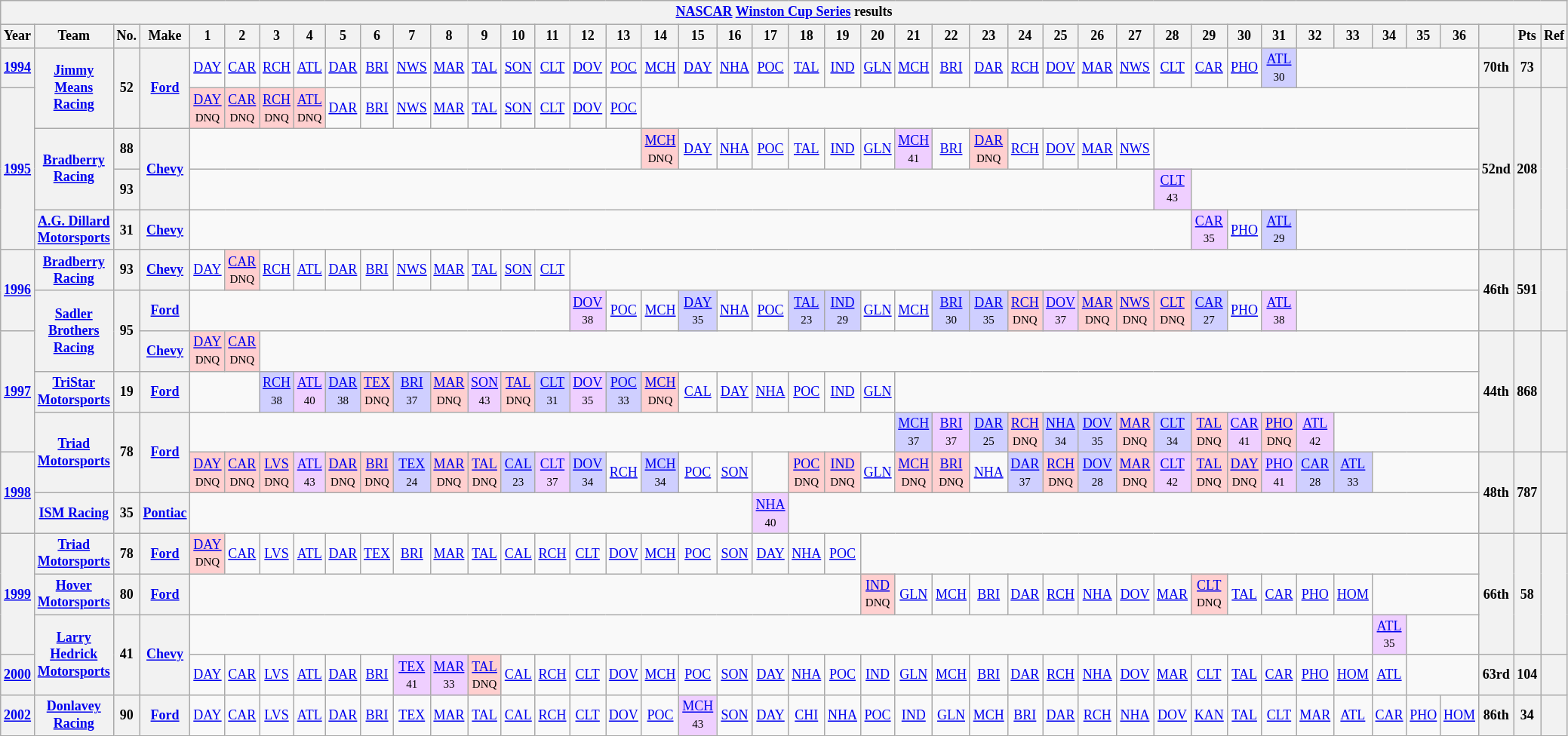<table class="wikitable" style="text-align:center; font-size:75%">
<tr>
<th colspan=45><a href='#'>NASCAR</a> <a href='#'>Winston Cup Series</a> results</th>
</tr>
<tr>
<th>Year</th>
<th>Team</th>
<th>No.</th>
<th>Make</th>
<th>1</th>
<th>2</th>
<th>3</th>
<th>4</th>
<th>5</th>
<th>6</th>
<th>7</th>
<th>8</th>
<th>9</th>
<th>10</th>
<th>11</th>
<th>12</th>
<th>13</th>
<th>14</th>
<th>15</th>
<th>16</th>
<th>17</th>
<th>18</th>
<th>19</th>
<th>20</th>
<th>21</th>
<th>22</th>
<th>23</th>
<th>24</th>
<th>25</th>
<th>26</th>
<th>27</th>
<th>28</th>
<th>29</th>
<th>30</th>
<th>31</th>
<th>32</th>
<th>33</th>
<th>34</th>
<th>35</th>
<th>36</th>
<th></th>
<th>Pts</th>
<th>Ref</th>
</tr>
<tr>
<th><a href='#'>1994</a></th>
<th rowspan=2><a href='#'>Jimmy Means Racing</a></th>
<th rowspan=2>52</th>
<th rowspan=2><a href='#'>Ford</a></th>
<td><a href='#'>DAY</a></td>
<td><a href='#'>CAR</a></td>
<td><a href='#'>RCH</a></td>
<td><a href='#'>ATL</a></td>
<td><a href='#'>DAR</a></td>
<td><a href='#'>BRI</a></td>
<td><a href='#'>NWS</a></td>
<td><a href='#'>MAR</a></td>
<td><a href='#'>TAL</a></td>
<td><a href='#'>SON</a></td>
<td><a href='#'>CLT</a></td>
<td><a href='#'>DOV</a></td>
<td><a href='#'>POC</a></td>
<td><a href='#'>MCH</a></td>
<td><a href='#'>DAY</a></td>
<td><a href='#'>NHA</a></td>
<td><a href='#'>POC</a></td>
<td><a href='#'>TAL</a></td>
<td><a href='#'>IND</a></td>
<td><a href='#'>GLN</a></td>
<td><a href='#'>MCH</a></td>
<td><a href='#'>BRI</a></td>
<td><a href='#'>DAR</a></td>
<td><a href='#'>RCH</a></td>
<td><a href='#'>DOV</a></td>
<td><a href='#'>MAR</a></td>
<td><a href='#'>NWS</a></td>
<td><a href='#'>CLT</a></td>
<td><a href='#'>CAR</a></td>
<td><a href='#'>PHO</a></td>
<td style="background:#CFCFFF;"><a href='#'>ATL</a><br><small>30</small></td>
<td colspan=5></td>
<th>70th</th>
<th>73</th>
<th></th>
</tr>
<tr>
<th rowspan=4><a href='#'>1995</a></th>
<td style="background:#FFCFCF;"><a href='#'>DAY</a><br><small>DNQ</small></td>
<td style="background:#FFCFCF;"><a href='#'>CAR</a><br><small>DNQ</small></td>
<td style="background:#FFCFCF;"><a href='#'>RCH</a><br><small>DNQ</small></td>
<td style="background:#FFCFCF;"><a href='#'>ATL</a><br><small>DNQ</small></td>
<td><a href='#'>DAR</a></td>
<td><a href='#'>BRI</a></td>
<td><a href='#'>NWS</a></td>
<td><a href='#'>MAR</a></td>
<td><a href='#'>TAL</a></td>
<td><a href='#'>SON</a></td>
<td><a href='#'>CLT</a></td>
<td><a href='#'>DOV</a></td>
<td><a href='#'>POC</a></td>
<td colspan=23></td>
<th rowspan=4>52nd</th>
<th rowspan=4>208</th>
<th rowspan=4></th>
</tr>
<tr>
<th rowspan=2><a href='#'>Bradberry Racing</a></th>
<th>88</th>
<th rowspan=2><a href='#'>Chevy</a></th>
<td colspan=13></td>
<td style="background:#FFCFCF;"><a href='#'>MCH</a><br><small>DNQ</small></td>
<td><a href='#'>DAY</a></td>
<td><a href='#'>NHA</a></td>
<td><a href='#'>POC</a></td>
<td><a href='#'>TAL</a></td>
<td><a href='#'>IND</a></td>
<td><a href='#'>GLN</a></td>
<td style="background:#EFCFFF;"><a href='#'>MCH</a><br><small>41</small></td>
<td><a href='#'>BRI</a></td>
<td style="background:#FFCFCF;"><a href='#'>DAR</a><br><small>DNQ</small></td>
<td><a href='#'>RCH</a></td>
<td><a href='#'>DOV</a></td>
<td><a href='#'>MAR</a></td>
<td><a href='#'>NWS</a></td>
<td colspan=9></td>
</tr>
<tr>
<th>93</th>
<td colspan=27></td>
<td style="background:#EFCFFF;"><a href='#'>CLT</a><br><small>43</small></td>
<td colspan=8></td>
</tr>
<tr>
<th><a href='#'>A.G. Dillard Motorsports</a></th>
<th>31</th>
<th><a href='#'>Chevy</a></th>
<td colspan=28></td>
<td style="background:#EFCFFF;"><a href='#'>CAR</a><br><small>35</small></td>
<td><a href='#'>PHO</a></td>
<td style="background:#CFCFFF;"><a href='#'>ATL</a><br><small>29</small></td>
<td colspan=5></td>
</tr>
<tr>
<th rowspan=2><a href='#'>1996</a></th>
<th><a href='#'>Bradberry Racing</a></th>
<th>93</th>
<th><a href='#'>Chevy</a></th>
<td><a href='#'>DAY</a></td>
<td style="background:#FFCFCF;"><a href='#'>CAR</a><br><small>DNQ</small></td>
<td><a href='#'>RCH</a></td>
<td><a href='#'>ATL</a></td>
<td><a href='#'>DAR</a></td>
<td><a href='#'>BRI</a></td>
<td><a href='#'>NWS</a></td>
<td><a href='#'>MAR</a></td>
<td><a href='#'>TAL</a></td>
<td><a href='#'>SON</a></td>
<td><a href='#'>CLT</a></td>
<td colspan=25></td>
<th rowspan=2>46th</th>
<th rowspan=2>591</th>
<th rowspan=2></th>
</tr>
<tr>
<th rowspan=2><a href='#'>Sadler Brothers Racing</a></th>
<th rowspan=2>95</th>
<th><a href='#'>Ford</a></th>
<td colspan=11></td>
<td style="background:#EFCFFF;"><a href='#'>DOV</a><br><small>38</small></td>
<td><a href='#'>POC</a></td>
<td><a href='#'>MCH</a></td>
<td style="background:#CFCFFF;"><a href='#'>DAY</a><br><small>35</small></td>
<td><a href='#'>NHA</a></td>
<td><a href='#'>POC</a></td>
<td style="background:#CFCFFF;"><a href='#'>TAL</a><br><small>23</small></td>
<td style="background:#CFCFFF;"><a href='#'>IND</a><br><small>29</small></td>
<td><a href='#'>GLN</a></td>
<td><a href='#'>MCH</a></td>
<td style="background:#CFCFFF;"><a href='#'>BRI</a><br><small>30</small></td>
<td style="background:#CFCFFF;"><a href='#'>DAR</a><br><small>35</small></td>
<td style="background:#FFCFCF;"><a href='#'>RCH</a><br><small>DNQ</small></td>
<td style="background:#EFCFFF;"><a href='#'>DOV</a><br><small>37</small></td>
<td style="background:#FFCFCF;"><a href='#'>MAR</a><br><small>DNQ</small></td>
<td style="background:#FFCFCF;"><a href='#'>NWS</a><br><small>DNQ</small></td>
<td style="background:#FFCFCF;"><a href='#'>CLT</a><br><small>DNQ</small></td>
<td style="background:#CFCFFF;"><a href='#'>CAR</a><br><small>27</small></td>
<td><a href='#'>PHO</a></td>
<td style="background:#EFCFFF;"><a href='#'>ATL</a><br><small>38</small></td>
<td colspan=5></td>
</tr>
<tr>
<th rowspan=3><a href='#'>1997</a></th>
<th><a href='#'>Chevy</a></th>
<td style="background:#FFCFCF;"><a href='#'>DAY</a><br><small>DNQ</small></td>
<td style="background:#FFCFCF;"><a href='#'>CAR</a><br><small>DNQ</small></td>
<td colspan=34></td>
<th rowspan=3>44th</th>
<th rowspan=3>868</th>
<th rowspan=3></th>
</tr>
<tr>
<th><a href='#'>TriStar Motorsports</a></th>
<th>19</th>
<th><a href='#'>Ford</a></th>
<td colspan=2></td>
<td style="background:#CFCFFF;"><a href='#'>RCH</a><br><small>38</small></td>
<td style="background:#EFCFFF;"><a href='#'>ATL</a><br><small>40</small></td>
<td style="background:#CFCFFF;"><a href='#'>DAR</a><br><small>38</small></td>
<td style="background:#FFCFCF;"><a href='#'>TEX</a><br><small>DNQ</small></td>
<td style="background:#CFCFFF;"><a href='#'>BRI</a><br><small>37</small></td>
<td style="background:#FFCFCF;"><a href='#'>MAR</a><br><small>DNQ</small></td>
<td style="background:#EFCFFF;"><a href='#'>SON</a><br><small>43</small></td>
<td style="background:#FFCFCF;"><a href='#'>TAL</a><br><small>DNQ</small></td>
<td style="background:#CFCFFF;"><a href='#'>CLT</a><br><small>31</small></td>
<td style="background:#EFCFFF;"><a href='#'>DOV</a><br><small>35</small></td>
<td style="background:#CFCFFF;"><a href='#'>POC</a><br><small>33</small></td>
<td style="background:#FFCFCF;"><a href='#'>MCH</a><br><small>DNQ</small></td>
<td><a href='#'>CAL</a></td>
<td><a href='#'>DAY</a></td>
<td><a href='#'>NHA</a></td>
<td><a href='#'>POC</a></td>
<td><a href='#'>IND</a></td>
<td><a href='#'>GLN</a></td>
<td colspan=16></td>
</tr>
<tr>
<th rowspan=2><a href='#'>Triad Motorsports</a></th>
<th rowspan=2>78</th>
<th rowspan=2><a href='#'>Ford</a></th>
<td colspan=20></td>
<td style="background:#CFCFFF;"><a href='#'>MCH</a><br><small>37</small></td>
<td style="background:#EFCFFF;"><a href='#'>BRI</a><br><small>37</small></td>
<td style="background:#CFCFFF;"><a href='#'>DAR</a><br><small>25</small></td>
<td style="background:#FFCFCF;"><a href='#'>RCH</a><br><small>DNQ</small></td>
<td style="background:#CFCFFF;"><a href='#'>NHA</a><br><small>34</small></td>
<td style="background:#CFCFFF;"><a href='#'>DOV</a><br><small>35</small></td>
<td style="background:#FFCFCF;"><a href='#'>MAR</a><br><small>DNQ</small></td>
<td style="background:#CFCFFF;"><a href='#'>CLT</a><br><small>34</small></td>
<td style="background:#FFCFCF;"><a href='#'>TAL</a><br><small>DNQ</small></td>
<td style="background:#EFCFFF;"><a href='#'>CAR</a><br><small>41</small></td>
<td style="background:#FFCFCF;"><a href='#'>PHO</a><br><small>DNQ</small></td>
<td style="background:#EFCFFF;"><a href='#'>ATL</a><br><small>42</small></td>
<td colspan=4></td>
</tr>
<tr>
<th rowspan=2><a href='#'>1998</a></th>
<td style="background:#FFCFCF;"><a href='#'>DAY</a><br><small>DNQ</small></td>
<td style="background:#FFCFCF;"><a href='#'>CAR</a><br><small>DNQ</small></td>
<td style="background:#FFCFCF;"><a href='#'>LVS</a><br><small>DNQ</small></td>
<td style="background:#EFCFFF;"><a href='#'>ATL</a><br><small>43</small></td>
<td style="background:#FFCFCF;"><a href='#'>DAR</a><br><small>DNQ</small></td>
<td style="background:#FFCFCF;"><a href='#'>BRI</a><br><small>DNQ</small></td>
<td style="background:#CFCFFF;"><a href='#'>TEX</a><br><small>24</small></td>
<td style="background:#FFCFCF;"><a href='#'>MAR</a><br><small>DNQ</small></td>
<td style="background:#FFCFCF;"><a href='#'>TAL</a><br><small>DNQ</small></td>
<td style="background:#CFCFFF;"><a href='#'>CAL</a><br><small>23</small></td>
<td style="background:#EFCFFF;"><a href='#'>CLT</a><br><small>37</small></td>
<td style="background:#CFCFFF;"><a href='#'>DOV</a><br><small>34</small></td>
<td><a href='#'>RCH</a></td>
<td style="background:#CFCFFF;"><a href='#'>MCH</a><br><small>34</small></td>
<td><a href='#'>POC</a></td>
<td><a href='#'>SON</a></td>
<td></td>
<td style="background:#FFCFCF;"><a href='#'>POC</a><br><small>DNQ</small></td>
<td style="background:#FFCFCF;"><a href='#'>IND</a><br><small>DNQ</small></td>
<td><a href='#'>GLN</a></td>
<td style="background:#FFCFCF;"><a href='#'>MCH</a><br><small>DNQ</small></td>
<td style="background:#FFCFCF;"><a href='#'>BRI</a><br><small>DNQ</small></td>
<td><a href='#'>NHA</a></td>
<td style="background:#CFCFFF;"><a href='#'>DAR</a><br><small>37</small></td>
<td style="background:#FFCFCF;"><a href='#'>RCH</a><br><small>DNQ</small></td>
<td style="background:#CFCFFF;"><a href='#'>DOV</a><br><small>28</small></td>
<td style="background:#FFCFCF;"><a href='#'>MAR</a><br><small>DNQ</small></td>
<td style="background:#EFCFFF;"><a href='#'>CLT</a><br><small>42</small></td>
<td style="background:#FFCFCF;"><a href='#'>TAL</a><br><small>DNQ</small></td>
<td style="background:#FFCFCF;"><a href='#'>DAY</a><br><small>DNQ</small></td>
<td style="background:#EFCFFF;"><a href='#'>PHO</a><br><small>41</small></td>
<td style="background:#CFCFFF;"><a href='#'>CAR</a><br><small>28</small></td>
<td style="background:#CFCFFF;"><a href='#'>ATL</a><br><small>33</small></td>
<td colspan=3></td>
<th rowspan=2>48th</th>
<th rowspan=2>787</th>
<th rowspan=2></th>
</tr>
<tr>
<th><a href='#'>ISM Racing</a></th>
<th>35</th>
<th><a href='#'>Pontiac</a></th>
<td colspan=16></td>
<td style="background:#EFCFFF;"><a href='#'>NHA</a><br><small>40</small></td>
<td colspan=19></td>
</tr>
<tr>
<th rowspan=3><a href='#'>1999</a></th>
<th><a href='#'>Triad Motorsports</a></th>
<th>78</th>
<th><a href='#'>Ford</a></th>
<td style="background:#FFCFCF;"><a href='#'>DAY</a><br><small>DNQ</small></td>
<td><a href='#'>CAR</a></td>
<td><a href='#'>LVS</a></td>
<td><a href='#'>ATL</a></td>
<td><a href='#'>DAR</a></td>
<td><a href='#'>TEX</a></td>
<td><a href='#'>BRI</a></td>
<td><a href='#'>MAR</a></td>
<td><a href='#'>TAL</a></td>
<td><a href='#'>CAL</a></td>
<td><a href='#'>RCH</a></td>
<td><a href='#'>CLT</a></td>
<td><a href='#'>DOV</a></td>
<td><a href='#'>MCH</a></td>
<td><a href='#'>POC</a></td>
<td><a href='#'>SON</a></td>
<td><a href='#'>DAY</a></td>
<td><a href='#'>NHA</a></td>
<td><a href='#'>POC</a></td>
<td colspan=17></td>
<th rowspan=3>66th</th>
<th rowspan=3>58</th>
<th rowspan=3></th>
</tr>
<tr>
<th><a href='#'>Hover Motorsports</a></th>
<th>80</th>
<th><a href='#'>Ford</a></th>
<td colspan=19></td>
<td style="background:#FFCFCF;"><a href='#'>IND</a><br><small>DNQ</small></td>
<td><a href='#'>GLN</a></td>
<td><a href='#'>MCH</a></td>
<td><a href='#'>BRI</a></td>
<td><a href='#'>DAR</a></td>
<td><a href='#'>RCH</a></td>
<td><a href='#'>NHA</a></td>
<td><a href='#'>DOV</a></td>
<td><a href='#'>MAR</a></td>
<td style="background:#FFCFCF;"><a href='#'>CLT</a><br><small>DNQ</small></td>
<td><a href='#'>TAL</a></td>
<td><a href='#'>CAR</a></td>
<td><a href='#'>PHO</a></td>
<td><a href='#'>HOM</a></td>
<td colspan=3></td>
</tr>
<tr>
<th rowspan=2><a href='#'>Larry Hedrick Motorsports</a></th>
<th rowspan=2>41</th>
<th rowspan=2><a href='#'>Chevy</a></th>
<td colspan=33></td>
<td style="background:#EFCFFF;"><a href='#'>ATL</a><br><small>35</small></td>
<td colspan=2></td>
</tr>
<tr>
<th><a href='#'>2000</a></th>
<td><a href='#'>DAY</a></td>
<td><a href='#'>CAR</a></td>
<td><a href='#'>LVS</a></td>
<td><a href='#'>ATL</a></td>
<td><a href='#'>DAR</a></td>
<td><a href='#'>BRI</a></td>
<td style="background:#EFCFFF;"><a href='#'>TEX</a><br><small>41</small></td>
<td style="background:#EFCFFF;"><a href='#'>MAR</a><br><small>33</small></td>
<td style="background:#FFCFCF;"><a href='#'>TAL</a><br><small>DNQ</small></td>
<td><a href='#'>CAL</a></td>
<td><a href='#'>RCH</a></td>
<td><a href='#'>CLT</a></td>
<td><a href='#'>DOV</a></td>
<td><a href='#'>MCH</a></td>
<td><a href='#'>POC</a></td>
<td><a href='#'>SON</a></td>
<td><a href='#'>DAY</a></td>
<td><a href='#'>NHA</a></td>
<td><a href='#'>POC</a></td>
<td><a href='#'>IND</a></td>
<td><a href='#'>GLN</a></td>
<td><a href='#'>MCH</a></td>
<td><a href='#'>BRI</a></td>
<td><a href='#'>DAR</a></td>
<td><a href='#'>RCH</a></td>
<td><a href='#'>NHA</a></td>
<td><a href='#'>DOV</a></td>
<td><a href='#'>MAR</a></td>
<td><a href='#'>CLT</a></td>
<td><a href='#'>TAL</a></td>
<td><a href='#'>CAR</a></td>
<td><a href='#'>PHO</a></td>
<td><a href='#'>HOM</a></td>
<td><a href='#'>ATL</a></td>
<td colspan=2></td>
<th>63rd</th>
<th>104</th>
<th></th>
</tr>
<tr>
<th><a href='#'>2002</a></th>
<th><a href='#'>Donlavey Racing</a></th>
<th>90</th>
<th><a href='#'>Ford</a></th>
<td><a href='#'>DAY</a></td>
<td><a href='#'>CAR</a></td>
<td><a href='#'>LVS</a></td>
<td><a href='#'>ATL</a></td>
<td><a href='#'>DAR</a></td>
<td><a href='#'>BRI</a></td>
<td><a href='#'>TEX</a></td>
<td><a href='#'>MAR</a></td>
<td><a href='#'>TAL</a></td>
<td><a href='#'>CAL</a></td>
<td><a href='#'>RCH</a></td>
<td><a href='#'>CLT</a></td>
<td><a href='#'>DOV</a></td>
<td><a href='#'>POC</a></td>
<td style="background:#EFCFFF;"><a href='#'>MCH</a><br><small>43</small></td>
<td><a href='#'>SON</a></td>
<td><a href='#'>DAY</a></td>
<td><a href='#'>CHI</a></td>
<td><a href='#'>NHA</a></td>
<td><a href='#'>POC</a></td>
<td><a href='#'>IND</a></td>
<td><a href='#'>GLN</a></td>
<td><a href='#'>MCH</a></td>
<td><a href='#'>BRI</a></td>
<td><a href='#'>DAR</a></td>
<td><a href='#'>RCH</a></td>
<td><a href='#'>NHA</a></td>
<td><a href='#'>DOV</a></td>
<td><a href='#'>KAN</a></td>
<td><a href='#'>TAL</a></td>
<td><a href='#'>CLT</a></td>
<td><a href='#'>MAR</a></td>
<td><a href='#'>ATL</a></td>
<td><a href='#'>CAR</a></td>
<td><a href='#'>PHO</a></td>
<td><a href='#'>HOM</a></td>
<th>86th</th>
<th>34</th>
<th></th>
</tr>
</table>
